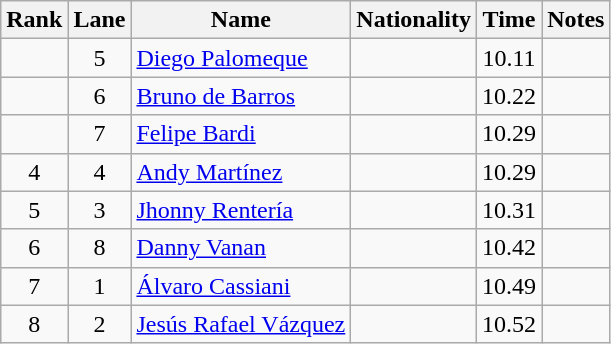<table class="wikitable sortable" style="text-align:center">
<tr>
<th>Rank</th>
<th>Lane</th>
<th>Name</th>
<th>Nationality</th>
<th>Time</th>
<th>Notes</th>
</tr>
<tr>
<td></td>
<td>5</td>
<td align=left><a href='#'>Diego Palomeque</a></td>
<td align=left></td>
<td>10.11</td>
<td><strong></strong></td>
</tr>
<tr>
<td></td>
<td>6</td>
<td align=left><a href='#'>Bruno de Barros</a></td>
<td align=left></td>
<td>10.22</td>
<td><strong></strong></td>
</tr>
<tr>
<td></td>
<td>7</td>
<td align=left><a href='#'>Felipe Bardi</a></td>
<td align=left></td>
<td>10.29</td>
<td></td>
</tr>
<tr>
<td>4</td>
<td>4</td>
<td align=left><a href='#'>Andy Martínez</a></td>
<td align=left></td>
<td>10.29</td>
<td></td>
</tr>
<tr>
<td>5</td>
<td>3</td>
<td align=left><a href='#'>Jhonny Rentería</a></td>
<td align=left></td>
<td>10.31</td>
<td></td>
</tr>
<tr>
<td>6</td>
<td>8</td>
<td align=left><a href='#'>Danny Vanan</a></td>
<td align=left></td>
<td>10.42</td>
<td></td>
</tr>
<tr>
<td>7</td>
<td>1</td>
<td align=left><a href='#'>Álvaro Cassiani</a></td>
<td align=left></td>
<td>10.49</td>
<td></td>
</tr>
<tr>
<td>8</td>
<td>2</td>
<td align=left><a href='#'>Jesús Rafael Vázquez</a></td>
<td align=left></td>
<td>10.52</td>
<td></td>
</tr>
</table>
